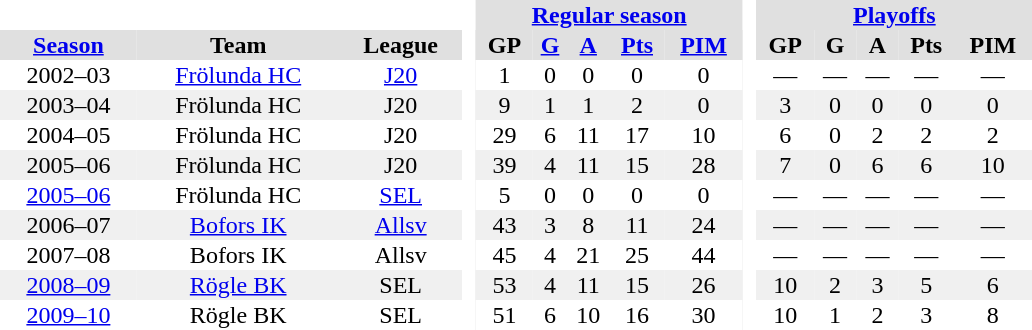<table border="0" cellpadding="1" cellspacing="0" ID="Table3" style="text-align:center; width:43em">
<tr bgcolor="#e0e0e0">
<th colspan="3" bgcolor="#ffffff"> </th>
<th rowspan="99" bgcolor="#ffffff"> </th>
<th colspan="5"><a href='#'>Regular season</a></th>
<th rowspan="99" bgcolor="#ffffff"> </th>
<th colspan="5"><a href='#'>Playoffs</a></th>
</tr>
<tr bgcolor="#e0e0e0">
<th><a href='#'>Season</a></th>
<th>Team</th>
<th>League</th>
<th>GP</th>
<th><a href='#'>G</a></th>
<th><a href='#'>A</a></th>
<th><a href='#'>Pts</a></th>
<th><a href='#'>PIM</a></th>
<th>GP</th>
<th>G</th>
<th>A</th>
<th>Pts</th>
<th>PIM</th>
</tr>
<tr>
<td>2002–03</td>
<td><a href='#'>Frölunda HC</a></td>
<td><a href='#'>J20</a></td>
<td>1</td>
<td>0</td>
<td>0</td>
<td>0</td>
<td>0</td>
<td>—</td>
<td>—</td>
<td>—</td>
<td>—</td>
<td>—</td>
</tr>
<tr bgcolor="#f0f0f0">
<td>2003–04</td>
<td>Frölunda HC</td>
<td>J20</td>
<td>9</td>
<td>1</td>
<td>1</td>
<td>2</td>
<td>0</td>
<td>3</td>
<td>0</td>
<td>0</td>
<td>0</td>
<td>0</td>
</tr>
<tr>
<td>2004–05</td>
<td>Frölunda HC</td>
<td>J20</td>
<td>29</td>
<td>6</td>
<td>11</td>
<td>17</td>
<td>10</td>
<td>6</td>
<td>0</td>
<td>2</td>
<td>2</td>
<td>2</td>
</tr>
<tr bgcolor="#f0f0f0">
<td>2005–06</td>
<td>Frölunda HC</td>
<td>J20</td>
<td>39</td>
<td>4</td>
<td>11</td>
<td>15</td>
<td>28</td>
<td>7</td>
<td>0</td>
<td>6</td>
<td>6</td>
<td>10</td>
</tr>
<tr>
<td><a href='#'>2005–06</a></td>
<td>Frölunda HC</td>
<td><a href='#'>SEL</a></td>
<td>5</td>
<td>0</td>
<td>0</td>
<td>0</td>
<td>0</td>
<td>—</td>
<td>—</td>
<td>—</td>
<td>—</td>
<td>—</td>
</tr>
<tr bgcolor="#f0f0f0">
<td>2006–07</td>
<td><a href='#'>Bofors IK</a></td>
<td><a href='#'>Allsv</a></td>
<td>43</td>
<td>3</td>
<td>8</td>
<td>11</td>
<td>24</td>
<td>—</td>
<td>—</td>
<td>—</td>
<td>—</td>
<td>—</td>
</tr>
<tr>
<td>2007–08</td>
<td>Bofors IK</td>
<td>Allsv</td>
<td>45</td>
<td>4</td>
<td>21</td>
<td>25</td>
<td>44</td>
<td>—</td>
<td>—</td>
<td>—</td>
<td>—</td>
<td>—</td>
</tr>
<tr bgcolor="#f0f0f0">
<td><a href='#'>2008–09</a></td>
<td><a href='#'>Rögle BK</a></td>
<td>SEL</td>
<td>53</td>
<td>4</td>
<td>11</td>
<td>15</td>
<td>26</td>
<td>10</td>
<td>2</td>
<td>3</td>
<td>5</td>
<td>6</td>
</tr>
<tr>
<td><a href='#'>2009–10</a></td>
<td>Rögle BK</td>
<td>SEL</td>
<td>51</td>
<td>6</td>
<td>10</td>
<td>16</td>
<td>30</td>
<td>10</td>
<td>1</td>
<td>2</td>
<td>3</td>
<td>8</td>
</tr>
</table>
